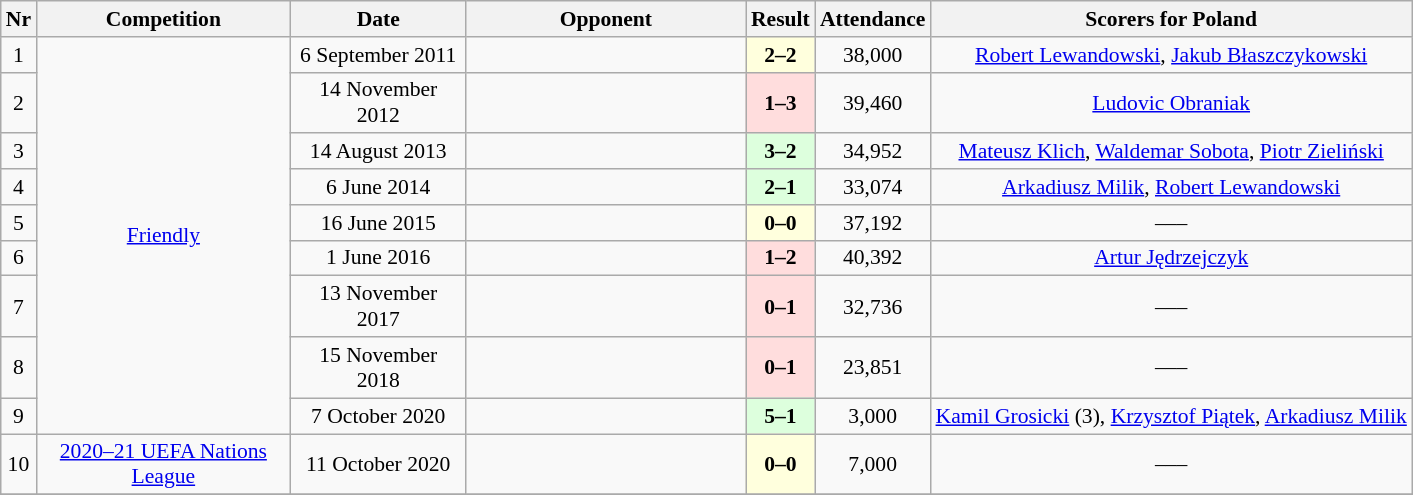<table class="wikitable sortable" style="font-size: 90%; text-align:center">
<tr>
<th>Nr</th>
<th style="width:163px">Competition</th>
<th style="width:110px">Date</th>
<th style="width:180px">Opponent</th>
<th>Result</th>
<th>Attendance</th>
<th>Scorers for Poland</th>
</tr>
<tr>
<td>1</td>
<td rowspan="9"><a href='#'>Friendly</a></td>
<td>6 September 2011</td>
<td></td>
<td style="text-align:center; background:#ffd;"><strong>2–2</strong></td>
<td>38,000</td>
<td><a href='#'>Robert Lewandowski</a>, <a href='#'>Jakub Błaszczykowski</a></td>
</tr>
<tr>
<td>2</td>
<td>14 November 2012</td>
<td></td>
<td style="text-align:center; background:#fdd;"><strong>1–3</strong></td>
<td>39,460</td>
<td><a href='#'>Ludovic Obraniak</a></td>
</tr>
<tr>
<td>3</td>
<td>14 August 2013</td>
<td></td>
<td style="text-align:center; background:#dfd;"><strong>3–2</strong></td>
<td>34,952</td>
<td><a href='#'>Mateusz Klich</a>, <a href='#'>Waldemar Sobota</a>, <a href='#'>Piotr Zieliński</a></td>
</tr>
<tr>
<td>4</td>
<td>6 June 2014</td>
<td></td>
<td style="text-align:center; background:#dfd;"><strong>2–1</strong></td>
<td>33,074</td>
<td><a href='#'>Arkadiusz Milik</a>, <a href='#'>Robert Lewandowski</a></td>
</tr>
<tr>
<td>5</td>
<td>16 June 2015</td>
<td></td>
<td style="text-align:center; background:#ffd;"><strong>0–0</strong></td>
<td>37,192</td>
<td>–––</td>
</tr>
<tr>
<td>6</td>
<td>1 June 2016</td>
<td></td>
<td style="text-align:center; background:#fdd;"><strong>1–2</strong></td>
<td>40,392</td>
<td><a href='#'>Artur Jędrzejczyk</a></td>
</tr>
<tr>
<td>7</td>
<td>13 November 2017</td>
<td></td>
<td style="text-align:center; background:#fdd;"><strong>0–1</strong></td>
<td>32,736</td>
<td>–––</td>
</tr>
<tr>
<td>8</td>
<td>15 November 2018</td>
<td></td>
<td style="text-align:center; background:#fdd;"><strong>0–1</strong></td>
<td>23,851</td>
<td>–––</td>
</tr>
<tr>
<td>9</td>
<td>7 October 2020</td>
<td></td>
<td style="text-align:center; background:#dfd;"><strong>5–1</strong></td>
<td>3,000</td>
<td><a href='#'>Kamil Grosicki</a> (3), <a href='#'>Krzysztof Piątek</a>, <a href='#'>Arkadiusz Milik</a></td>
</tr>
<tr>
<td>10</td>
<td><a href='#'>2020–21 UEFA Nations League</a></td>
<td>11 October 2020</td>
<td></td>
<td style="text-align:center; background:#ffd;"><strong>0–0</strong></td>
<td>7,000</td>
<td>–––</td>
</tr>
<tr>
</tr>
</table>
